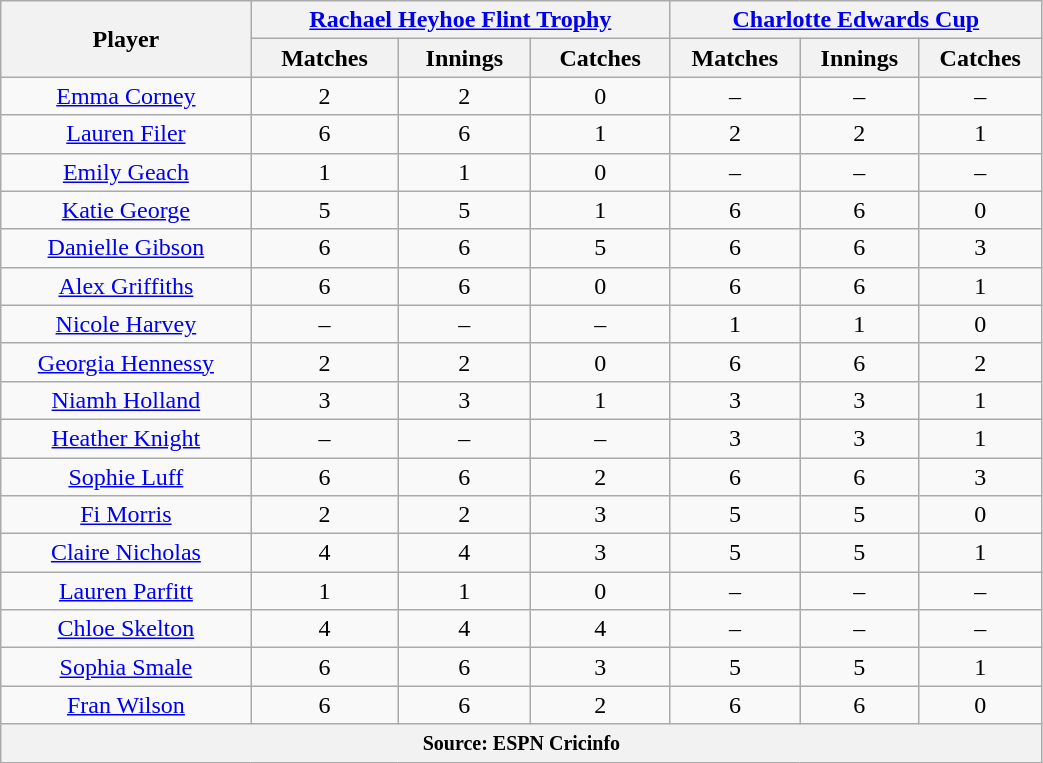<table class="wikitable" style="text-align:center; width:55%;">
<tr>
<th rowspan=2>Player</th>
<th colspan=3><a href='#'>Rachael Heyhoe Flint Trophy</a></th>
<th colspan=3><a href='#'>Charlotte Edwards Cup</a></th>
</tr>
<tr>
<th>Matches</th>
<th>Innings</th>
<th>Catches</th>
<th>Matches</th>
<th>Innings</th>
<th>Catches</th>
</tr>
<tr>
<td><a href='#'>Emma Corney</a></td>
<td>2</td>
<td>2</td>
<td>0</td>
<td>–</td>
<td>–</td>
<td>–</td>
</tr>
<tr>
<td><a href='#'>Lauren Filer</a></td>
<td>6</td>
<td>6</td>
<td>1</td>
<td>2</td>
<td>2</td>
<td>1</td>
</tr>
<tr>
<td><a href='#'>Emily Geach</a></td>
<td>1</td>
<td>1</td>
<td>0</td>
<td>–</td>
<td>–</td>
<td>–</td>
</tr>
<tr>
<td><a href='#'>Katie George</a></td>
<td>5</td>
<td>5</td>
<td>1</td>
<td>6</td>
<td>6</td>
<td>0</td>
</tr>
<tr>
<td><a href='#'>Danielle Gibson</a></td>
<td>6</td>
<td>6</td>
<td>5</td>
<td>6</td>
<td>6</td>
<td>3</td>
</tr>
<tr>
<td><a href='#'>Alex Griffiths</a></td>
<td>6</td>
<td>6</td>
<td>0</td>
<td>6</td>
<td>6</td>
<td>1</td>
</tr>
<tr>
<td><a href='#'>Nicole Harvey</a></td>
<td>–</td>
<td>–</td>
<td>–</td>
<td>1</td>
<td>1</td>
<td>0</td>
</tr>
<tr>
<td><a href='#'>Georgia Hennessy</a></td>
<td>2</td>
<td>2</td>
<td>0</td>
<td>6</td>
<td>6</td>
<td>2</td>
</tr>
<tr>
<td><a href='#'>Niamh Holland</a></td>
<td>3</td>
<td>3</td>
<td>1</td>
<td>3</td>
<td>3</td>
<td>1</td>
</tr>
<tr>
<td><a href='#'>Heather Knight</a></td>
<td>–</td>
<td>–</td>
<td>–</td>
<td>3</td>
<td>3</td>
<td>1</td>
</tr>
<tr>
<td><a href='#'>Sophie Luff</a></td>
<td>6</td>
<td>6</td>
<td>2</td>
<td>6</td>
<td>6</td>
<td>3</td>
</tr>
<tr>
<td><a href='#'>Fi Morris</a></td>
<td>2</td>
<td>2</td>
<td>3</td>
<td>5</td>
<td>5</td>
<td>0</td>
</tr>
<tr>
<td><a href='#'>Claire Nicholas</a></td>
<td>4</td>
<td>4</td>
<td>3</td>
<td>5</td>
<td>5</td>
<td>1</td>
</tr>
<tr>
<td><a href='#'>Lauren Parfitt</a></td>
<td>1</td>
<td>1</td>
<td>0</td>
<td>–</td>
<td>–</td>
<td>–</td>
</tr>
<tr>
<td><a href='#'>Chloe Skelton</a></td>
<td>4</td>
<td>4</td>
<td>4</td>
<td>–</td>
<td>–</td>
<td>–</td>
</tr>
<tr>
<td><a href='#'>Sophia Smale</a></td>
<td>6</td>
<td>6</td>
<td>3</td>
<td>5</td>
<td>5</td>
<td>1</td>
</tr>
<tr>
<td><a href='#'>Fran Wilson</a></td>
<td>6</td>
<td>6</td>
<td>2</td>
<td>6</td>
<td>6</td>
<td>0</td>
</tr>
<tr>
<th colspan="7"><small>Source: ESPN Cricinfo</small></th>
</tr>
</table>
